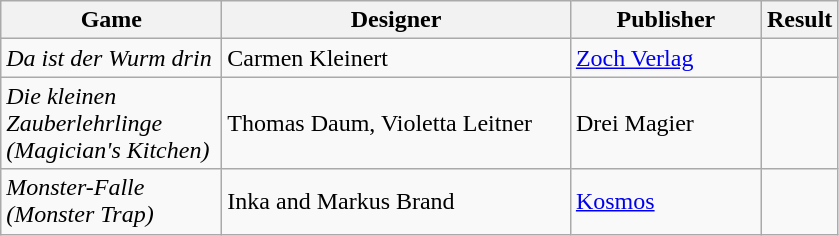<table class="wikitable">
<tr>
<th style="width:140px;">Game</th>
<th style="width:225px;">Designer</th>
<th style="width:120px;">Publisher</th>
<th>Result</th>
</tr>
<tr>
<td><em>Da ist der Wurm drin</em></td>
<td>Carmen Kleinert</td>
<td><a href='#'>Zoch Verlag</a></td>
<td></td>
</tr>
<tr>
<td><em>Die kleinen Zauberlehrlinge (Magician's Kitchen)</em></td>
<td>Thomas Daum, Violetta Leitner</td>
<td>Drei Magier</td>
<td></td>
</tr>
<tr>
<td><em>Monster-Falle (Monster Trap)</em></td>
<td>Inka and Markus Brand</td>
<td><a href='#'>Kosmos</a></td>
<td></td>
</tr>
</table>
